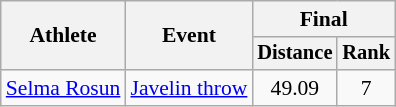<table class="wikitable" style="font-size:90%">
<tr>
<th rowspan=2>Athlete</th>
<th rowspan=2>Event</th>
<th colspan=2>Final</th>
</tr>
<tr style="font-size:95%">
<th>Distance</th>
<th>Rank</th>
</tr>
<tr align=center>
<td align=left><a href='#'>Selma Rosun</a></td>
<td style="text-align:left;"><a href='#'>Javelin throw</a></td>
<td>49.09</td>
<td>7</td>
</tr>
</table>
